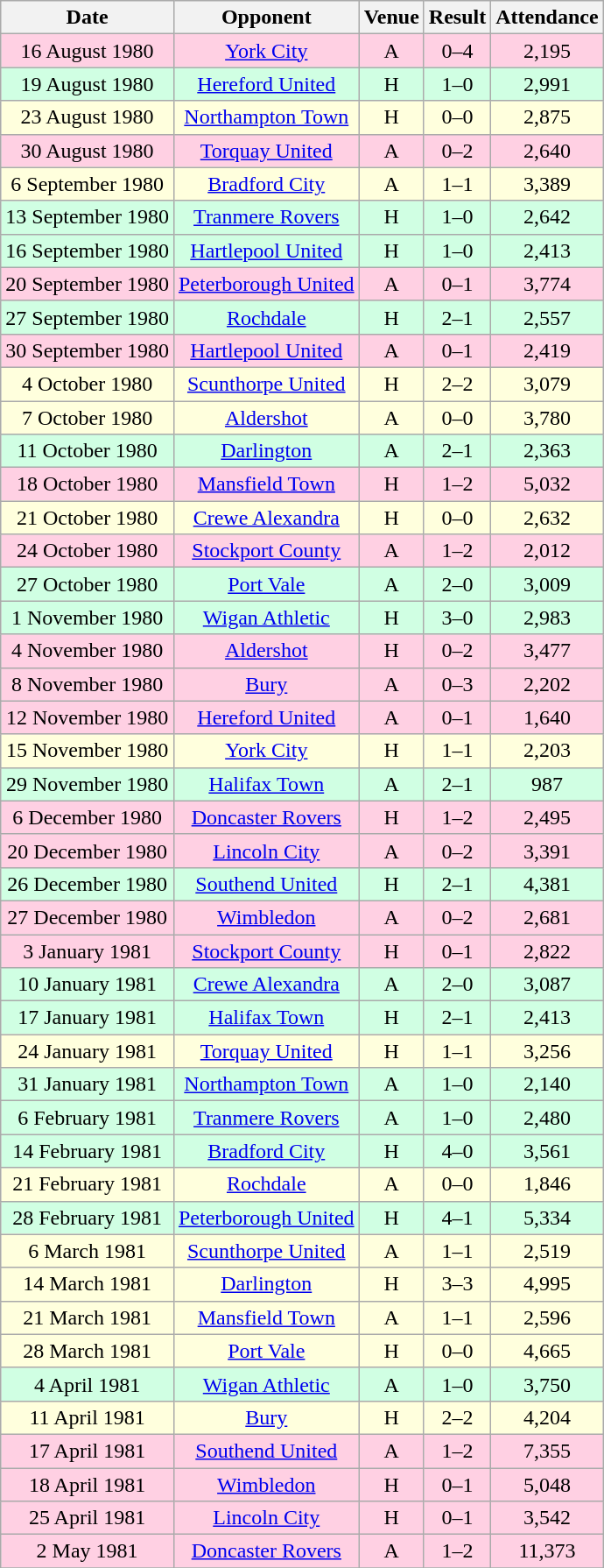<table class="wikitable" style="text-align:center">
<tr>
<th>Date</th>
<th>Opponent</th>
<th>Venue</th>
<th>Result</th>
<th>Attendance</th>
</tr>
<tr style="background-color: #ffd0e3;">
<td>16 August 1980</td>
<td><a href='#'>York City</a></td>
<td>A</td>
<td>0–4</td>
<td>2,195</td>
</tr>
<tr style="background-color: #d0ffe3;">
<td>19 August 1980</td>
<td><a href='#'>Hereford United</a></td>
<td>H</td>
<td>1–0</td>
<td>2,991</td>
</tr>
<tr style="background-color: #ffffdd;">
<td>23 August 1980</td>
<td><a href='#'>Northampton Town</a></td>
<td>H</td>
<td>0–0</td>
<td>2,875</td>
</tr>
<tr style="background-color: #ffd0e3;">
<td>30 August 1980</td>
<td><a href='#'>Torquay United</a></td>
<td>A</td>
<td>0–2</td>
<td>2,640</td>
</tr>
<tr style="background-color: #ffffdd;">
<td>6 September 1980</td>
<td><a href='#'>Bradford City</a></td>
<td>A</td>
<td>1–1</td>
<td>3,389</td>
</tr>
<tr style="background-color: #d0ffe3;">
<td>13 September 1980</td>
<td><a href='#'>Tranmere Rovers</a></td>
<td>H</td>
<td>1–0</td>
<td>2,642</td>
</tr>
<tr style="background-color: #d0ffe3;">
<td>16 September 1980</td>
<td><a href='#'>Hartlepool United</a></td>
<td>H</td>
<td>1–0</td>
<td>2,413</td>
</tr>
<tr style="background-color: #ffd0e3;">
<td>20 September 1980</td>
<td><a href='#'>Peterborough United</a></td>
<td>A</td>
<td>0–1</td>
<td>3,774</td>
</tr>
<tr style="background-color: #d0ffe3;">
<td>27 September 1980</td>
<td><a href='#'>Rochdale</a></td>
<td>H</td>
<td>2–1</td>
<td>2,557</td>
</tr>
<tr style="background-color: #ffd0e3;">
<td>30 September 1980</td>
<td><a href='#'>Hartlepool United</a></td>
<td>A</td>
<td>0–1</td>
<td>2,419</td>
</tr>
<tr style="background-color: #ffffdd;">
<td>4 October 1980</td>
<td><a href='#'>Scunthorpe United</a></td>
<td>H</td>
<td>2–2</td>
<td>3,079</td>
</tr>
<tr style="background-color: #ffffdd;">
<td>7 October 1980</td>
<td><a href='#'>Aldershot</a></td>
<td>A</td>
<td>0–0</td>
<td>3,780</td>
</tr>
<tr style="background-color: #d0ffe3;">
<td>11 October 1980</td>
<td><a href='#'>Darlington</a></td>
<td>A</td>
<td>2–1</td>
<td>2,363</td>
</tr>
<tr style="background-color: #ffd0e3;">
<td>18 October 1980</td>
<td><a href='#'>Mansfield Town</a></td>
<td>H</td>
<td>1–2</td>
<td>5,032</td>
</tr>
<tr style="background-color: #ffffdd;">
<td>21 October 1980</td>
<td><a href='#'>Crewe Alexandra</a></td>
<td>H</td>
<td>0–0</td>
<td>2,632</td>
</tr>
<tr style="background-color: #ffd0e3;">
<td>24 October 1980</td>
<td><a href='#'>Stockport County</a></td>
<td>A</td>
<td>1–2</td>
<td>2,012</td>
</tr>
<tr style="background-color: #d0ffe3;">
<td>27 October 1980</td>
<td><a href='#'>Port Vale</a></td>
<td>A</td>
<td>2–0</td>
<td>3,009</td>
</tr>
<tr style="background-color: #d0ffe3;">
<td>1 November 1980</td>
<td><a href='#'>Wigan Athletic</a></td>
<td>H</td>
<td>3–0</td>
<td>2,983</td>
</tr>
<tr style="background-color: #ffd0e3;">
<td>4 November 1980</td>
<td><a href='#'>Aldershot</a></td>
<td>H</td>
<td>0–2</td>
<td>3,477</td>
</tr>
<tr style="background-color: #ffd0e3;">
<td>8 November 1980</td>
<td><a href='#'>Bury</a></td>
<td>A</td>
<td>0–3</td>
<td>2,202</td>
</tr>
<tr style="background-color: #ffd0e3;">
<td>12 November 1980</td>
<td><a href='#'>Hereford United</a></td>
<td>A</td>
<td>0–1</td>
<td>1,640</td>
</tr>
<tr style="background-color: #ffffdd;">
<td>15 November 1980</td>
<td><a href='#'>York City</a></td>
<td>H</td>
<td>1–1</td>
<td>2,203</td>
</tr>
<tr style="background-color: #d0ffe3;">
<td>29 November 1980</td>
<td><a href='#'>Halifax Town</a></td>
<td>A</td>
<td>2–1</td>
<td>987</td>
</tr>
<tr style="background-color: #ffd0e3;">
<td>6 December 1980</td>
<td><a href='#'>Doncaster Rovers</a></td>
<td>H</td>
<td>1–2</td>
<td>2,495</td>
</tr>
<tr style="background-color: #ffd0e3;">
<td>20 December 1980</td>
<td><a href='#'>Lincoln City</a></td>
<td>A</td>
<td>0–2</td>
<td>3,391</td>
</tr>
<tr style="background-color: #d0ffe3;">
<td>26 December 1980</td>
<td><a href='#'>Southend United</a></td>
<td>H</td>
<td>2–1</td>
<td>4,381</td>
</tr>
<tr style="background-color: #ffd0e3;">
<td>27 December 1980</td>
<td><a href='#'>Wimbledon</a></td>
<td>A</td>
<td>0–2</td>
<td>2,681</td>
</tr>
<tr style="background-color: #ffd0e3;">
<td>3 January 1981</td>
<td><a href='#'>Stockport County</a></td>
<td>H</td>
<td>0–1</td>
<td>2,822</td>
</tr>
<tr style="background-color: #d0ffe3;">
<td>10 January 1981</td>
<td><a href='#'>Crewe Alexandra</a></td>
<td>A</td>
<td>2–0</td>
<td>3,087</td>
</tr>
<tr style="background-color: #d0ffe3;">
<td>17 January 1981</td>
<td><a href='#'>Halifax Town</a></td>
<td>H</td>
<td>2–1</td>
<td>2,413</td>
</tr>
<tr style="background-color: #ffffdd;">
<td>24 January 1981</td>
<td><a href='#'>Torquay United</a></td>
<td>H</td>
<td>1–1</td>
<td>3,256</td>
</tr>
<tr style="background-color: #d0ffe3;">
<td>31 January 1981</td>
<td><a href='#'>Northampton Town</a></td>
<td>A</td>
<td>1–0</td>
<td>2,140</td>
</tr>
<tr style="background-color: #d0ffe3;">
<td>6 February 1981</td>
<td><a href='#'>Tranmere Rovers</a></td>
<td>A</td>
<td>1–0</td>
<td>2,480</td>
</tr>
<tr style="background-color: #d0ffe3;">
<td>14 February 1981</td>
<td><a href='#'>Bradford City</a></td>
<td>H</td>
<td>4–0</td>
<td>3,561</td>
</tr>
<tr style="background-color: #ffffdd;">
<td>21 February 1981</td>
<td><a href='#'>Rochdale</a></td>
<td>A</td>
<td>0–0</td>
<td>1,846</td>
</tr>
<tr style="background-color: #d0ffe3;">
<td>28 February 1981</td>
<td><a href='#'>Peterborough United</a></td>
<td>H</td>
<td>4–1</td>
<td>5,334</td>
</tr>
<tr style="background-color: #ffffdd;">
<td>6 March 1981</td>
<td><a href='#'>Scunthorpe United</a></td>
<td>A</td>
<td>1–1</td>
<td>2,519</td>
</tr>
<tr style="background-color: #ffffdd;">
<td>14 March 1981</td>
<td><a href='#'>Darlington</a></td>
<td>H</td>
<td>3–3</td>
<td>4,995</td>
</tr>
<tr style="background-color: #ffffdd;">
<td>21 March 1981</td>
<td><a href='#'>Mansfield Town</a></td>
<td>A</td>
<td>1–1</td>
<td>2,596</td>
</tr>
<tr style="background-color: #ffffdd;">
<td>28 March 1981</td>
<td><a href='#'>Port Vale</a></td>
<td>H</td>
<td>0–0</td>
<td>4,665</td>
</tr>
<tr style="background-color: #d0ffe3;">
<td>4 April 1981</td>
<td><a href='#'>Wigan Athletic</a></td>
<td>A</td>
<td>1–0</td>
<td>3,750</td>
</tr>
<tr style="background-color: #ffffdd;">
<td>11 April 1981</td>
<td><a href='#'>Bury</a></td>
<td>H</td>
<td>2–2</td>
<td>4,204</td>
</tr>
<tr style="background-color: #ffd0e3;">
<td>17 April 1981</td>
<td><a href='#'>Southend United</a></td>
<td>A</td>
<td>1–2</td>
<td>7,355</td>
</tr>
<tr style="background-color: #ffd0e3;">
<td>18 April 1981</td>
<td><a href='#'>Wimbledon</a></td>
<td>H</td>
<td>0–1</td>
<td>5,048</td>
</tr>
<tr style="background-color: #ffd0e3;">
<td>25 April 1981</td>
<td><a href='#'>Lincoln City</a></td>
<td>H</td>
<td>0–1</td>
<td>3,542</td>
</tr>
<tr style="background-color: #ffd0e3;">
<td>2 May 1981</td>
<td><a href='#'>Doncaster Rovers</a></td>
<td>A</td>
<td>1–2</td>
<td>11,373</td>
</tr>
<tr style="background-color: #ffd0e3;">
</tr>
</table>
